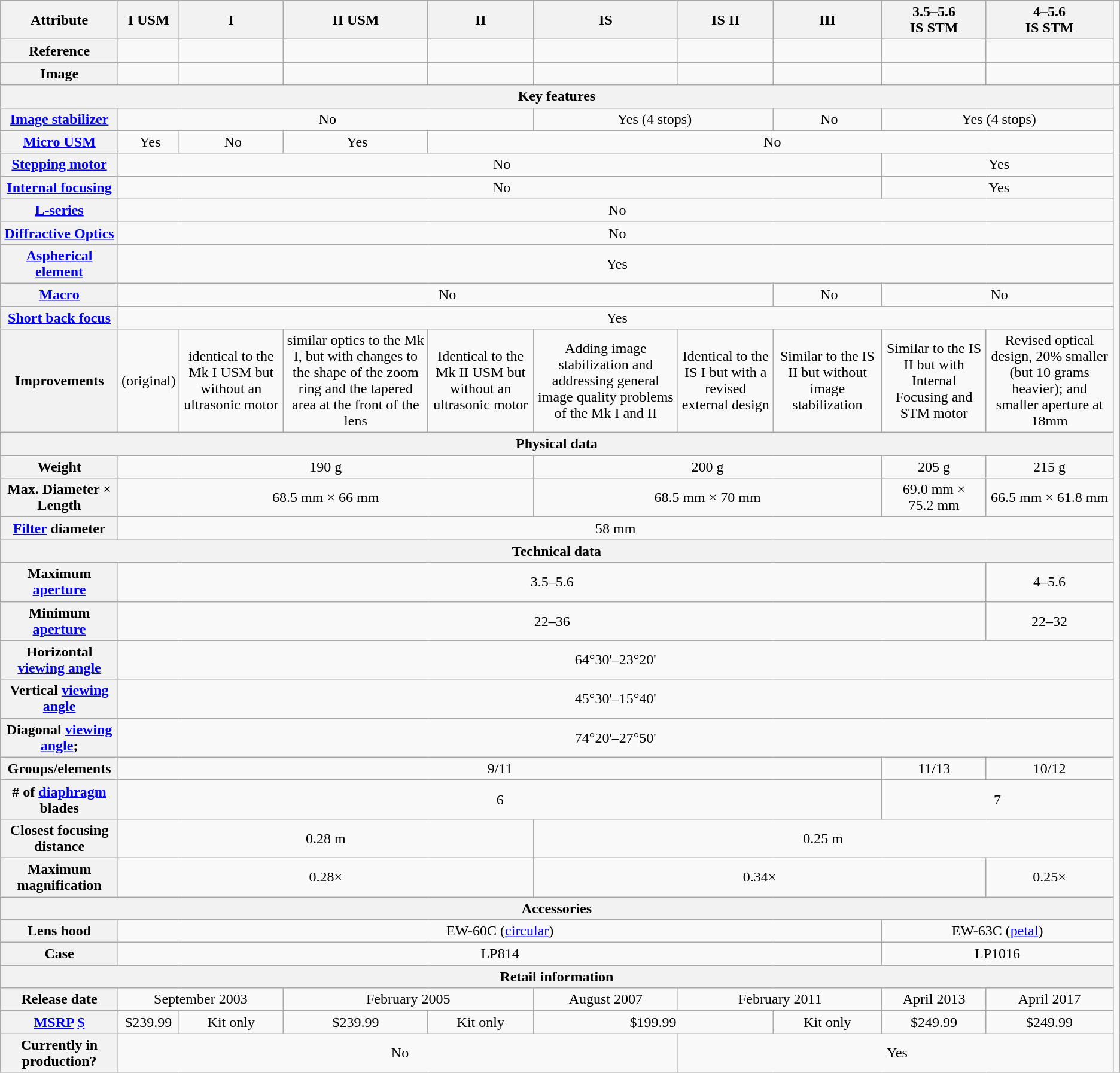<table class="wikitable" style="text-align:center">
<tr>
<th>Attribute</th>
<th>I USM</th>
<th>I</th>
<th>II USM</th>
<th>II</th>
<th>IS</th>
<th>IS II</th>
<th>III</th>
<th>3.5–5.6<br>IS STM</th>
<th>4–5.6<br>IS STM</th>
</tr>
<tr>
<th>Reference</th>
<td></td>
<td></td>
<td></td>
<td></td>
<td></td>
<td></td>
<td></td>
<td></td>
<td></td>
</tr>
<tr>
<th>Image</th>
<td></td>
<td></td>
<td></td>
<td></td>
<td></td>
<td></td>
<td></td>
<td></td>
<td></td>
<td></td>
</tr>
<tr>
<th colspan=10>Key features</th>
</tr>
<tr>
<th><a href='#'>Image stabilizer</a></th>
<td colspan=4> No</td>
<td colspan=2> Yes (4 stops)</td>
<td> No</td>
<td colspan=2> Yes (4 stops)</td>
</tr>
<tr>
<th><a href='#'>Micro USM</a></th>
<td> Yes</td>
<td> No</td>
<td> Yes</td>
<td colspan=6> No</td>
</tr>
<tr>
<th><a href='#'>Stepping motor</a></th>
<td colspan=7> No</td>
<td colspan=2> Yes</td>
</tr>
<tr>
<th><a href='#'>Internal focusing</a></th>
<td colspan=7> No</td>
<td colspan=2> Yes</td>
</tr>
<tr>
<th><a href='#'>L-series</a></th>
<td colspan=9> No</td>
</tr>
<tr>
<th><a href='#'>Diffractive Optics</a></th>
<td colspan=9> No</td>
</tr>
<tr>
<th><a href='#'>Aspherical element</a></th>
<td colspan=9> Yes</td>
</tr>
<tr>
<th><a href='#'>Macro</a></th>
<td colspan=6> No</td>
<td colspan=1> No</td>
<td colspan=2> No</td>
</tr>
<tr>
</tr>
<tr>
<th><a href='#'>Short back focus</a></th>
<td colspan=9> Yes</td>
</tr>
<tr>
<th>Improvements</th>
<td>(original)</td>
<td>identical to the Mk I USM but without an ultrasonic motor</td>
<td>similar optics to the Mk I, but with changes to the shape of the zoom ring and the tapered area at the front of the lens</td>
<td>Identical to the Mk II USM but without an ultrasonic motor</td>
<td>Adding image stabilization and addressing general image quality problems of the Mk I and II</td>
<td>Identical to the IS I but with a revised external design</td>
<td>Similar to the IS II but without image stabilization</td>
<td>Similar to the IS II but with Internal Focusing and STM motor</td>
<td>Revised optical design, 20% smaller (but 10 grams heavier); and smaller aperture at 18mm</td>
</tr>
<tr>
<th colspan=10>Physical data</th>
</tr>
<tr>
<th>Weight</th>
<td colspan=4>190 g</td>
<td colspan=3>200 g</td>
<td>205 g</td>
<td>215 g</td>
</tr>
<tr>
<th>Max. Diameter × Length</th>
<td colspan=4>68.5 mm × 66 mm</td>
<td colspan=3>68.5 mm × 70 mm</td>
<td>69.0 mm × 75.2 mm</td>
<td>66.5 mm × 61.8 mm</td>
</tr>
<tr>
<th><a href='#'>Filter</a> diameter</th>
<td colspan=9>58 mm</td>
</tr>
<tr>
<th colspan=10>Technical data</th>
</tr>
<tr>
<th>Maximum <a href='#'>aperture</a></th>
<td colspan=8>3.5–5.6</td>
<td colspan=1>4–5.6</td>
</tr>
<tr>
<th>Minimum <a href='#'>aperture</a></th>
<td colspan=8>22–36</td>
<td colspan=1>22–32</td>
</tr>
<tr>
<th>Horizontal <a href='#'>viewing angle</a></th>
<td colspan=9>64°30'–23°20'</td>
</tr>
<tr>
<th>Vertical <a href='#'>viewing angle</a></th>
<td colspan=9>45°30'–15°40'</td>
</tr>
<tr>
<th>Diagonal <a href='#'>viewing angle</a>;</th>
<td colspan=9>74°20'–27°50'</td>
</tr>
<tr>
<th>Groups/elements</th>
<td colspan=7>9/11</td>
<td>11/13</td>
<td>10/12</td>
</tr>
<tr>
<th># of <a href='#'>diaphragm</a> blades</th>
<td colspan=7>6</td>
<td colspan=2>7</td>
</tr>
<tr>
<th>Closest focusing distance</th>
<td colspan=4>0.28 m</td>
<td colspan=5>0.25 m</td>
</tr>
<tr>
<th>Maximum magnification</th>
<td colspan=4>0.28×</td>
<td colspan=4>0.34×</td>
<td colspan=1>0.25×</td>
</tr>
<tr>
<th colspan=10>Accessories</th>
</tr>
<tr>
<th>Lens hood</th>
<td colspan=7>EW-60C (<a href='#'>circular</a>)</td>
<td colspan=2>EW-63C (<a href='#'>petal</a>)</td>
</tr>
<tr>
<th>Case</th>
<td colspan=7>LP814</td>
<td colspan=2>LP1016</td>
</tr>
<tr>
<th colspan=10>Retail information</th>
</tr>
<tr>
<th>Release date</th>
<td colspan=2>September 2003</td>
<td colspan=2>February 2005</td>
<td>August 2007</td>
<td colspan=2>February 2011</td>
<td>April 2013</td>
<td>April 2017</td>
</tr>
<tr>
<th><a href='#'>MSRP</a> <a href='#'>$</a></th>
<td>$239.99</td>
<td>Kit only</td>
<td>$239.99</td>
<td>Kit only</td>
<td colspan=2>$199.99</td>
<td>Kit only</td>
<td>$249.99</td>
<td>$249.99</td>
</tr>
<tr>
<th>Currently in production?</th>
<td colspan=5> No</td>
<td colspan=4> Yes</td>
</tr>
</table>
